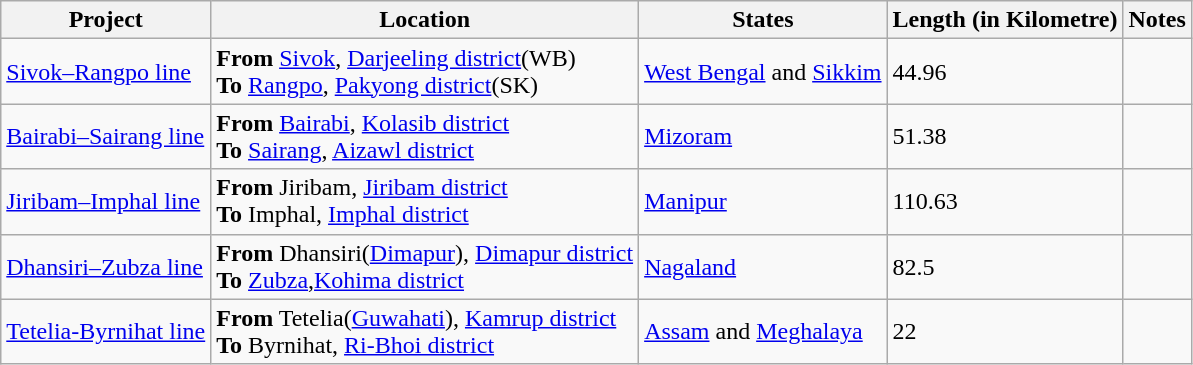<table class="wikitable sortable">
<tr>
<th>Project</th>
<th>Location</th>
<th>States</th>
<th>Length (in Kilometre)</th>
<th>Notes</th>
</tr>
<tr>
<td><a href='#'>Sivok–Rangpo line</a></td>
<td><strong>From</strong> <a href='#'>Sivok</a>, <a href='#'>Darjeeling district</a>(WB)<br><strong>To</strong> <a href='#'>Rangpo</a>, <a href='#'>Pakyong district</a>(SK)</td>
<td><a href='#'>West Bengal</a> and <a href='#'>Sikkim</a></td>
<td>44.96</td>
<td></td>
</tr>
<tr>
<td><a href='#'>Bairabi–Sairang line</a></td>
<td><strong>From</strong> <a href='#'>Bairabi</a>, <a href='#'>Kolasib district</a><br><strong>To</strong> <a href='#'>Sairang</a>, <a href='#'>Aizawl district</a></td>
<td><a href='#'>Mizoram</a></td>
<td>51.38</td>
<td></td>
</tr>
<tr>
<td><a href='#'>Jiribam–Imphal line</a></td>
<td><strong>From</strong> Jiribam, <a href='#'>Jiribam district</a><br><strong>To</strong>
Imphal, <a href='#'>Imphal district</a></td>
<td><a href='#'>Manipur</a></td>
<td>110.63</td>
<td></td>
</tr>
<tr>
<td><a href='#'>Dhansiri–Zubza line</a></td>
<td><strong>From</strong> Dhansiri(<a href='#'>Dimapur</a>), <a href='#'>Dimapur district</a><br><strong>To</strong> <a href='#'>Zubza</a>,<a href='#'>Kohima district</a></td>
<td><a href='#'>Nagaland</a></td>
<td>82.5</td>
<td></td>
</tr>
<tr>
<td><a href='#'>Tetelia-Byrnihat line</a></td>
<td><strong>From</strong> Tetelia(<a href='#'>Guwahati</a>), <a href='#'>Kamrup district</a><br><strong>To</strong> Byrnihat, <a href='#'>Ri-Bhoi district</a></td>
<td><a href='#'>Assam</a> and <a href='#'>Meghalaya</a></td>
<td>22</td>
<td></td>
</tr>
</table>
